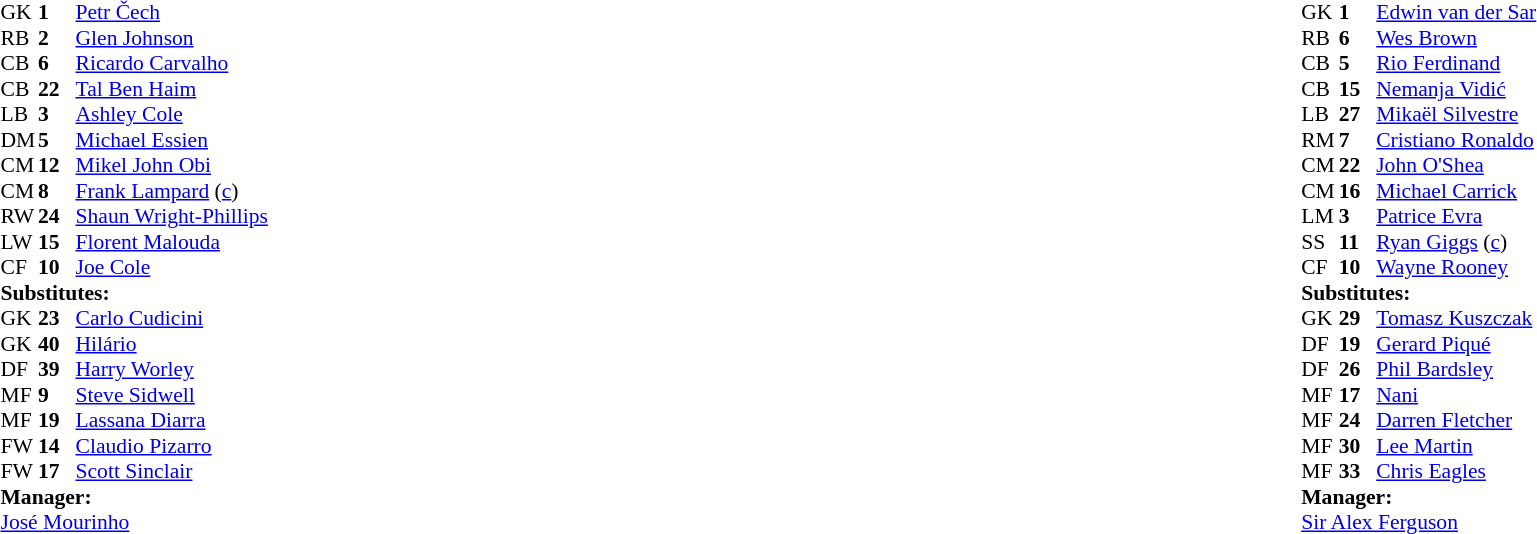<table width="100%">
<tr>
<td valign="top" width="50%"><br><table style="font-size:90%" cellspacing="0" cellpadding="0">
<tr>
<th width="25"></th>
<th width="25"></th>
</tr>
<tr>
<td>GK</td>
<td><strong>1</strong></td>
<td> <a href='#'>Petr Čech</a></td>
</tr>
<tr>
<td>RB</td>
<td><strong>2</strong></td>
<td> <a href='#'>Glen Johnson</a></td>
<td></td>
<td></td>
</tr>
<tr>
<td>CB</td>
<td><strong>6</strong></td>
<td> <a href='#'>Ricardo Carvalho</a></td>
<td></td>
</tr>
<tr>
<td>CB</td>
<td><strong>22</strong></td>
<td> <a href='#'>Tal Ben Haim</a></td>
<td></td>
</tr>
<tr>
<td>LB</td>
<td><strong>3</strong></td>
<td> <a href='#'>Ashley Cole</a></td>
<td></td>
<td></td>
</tr>
<tr>
<td>DM</td>
<td><strong>5</strong></td>
<td> <a href='#'>Michael Essien</a></td>
</tr>
<tr>
<td>CM</td>
<td><strong>12</strong></td>
<td> <a href='#'>Mikel John Obi</a></td>
<td></td>
</tr>
<tr>
<td>CM</td>
<td><strong>8</strong></td>
<td> <a href='#'>Frank Lampard</a> (<a href='#'>c</a>)</td>
</tr>
<tr>
<td>RW</td>
<td><strong>24</strong></td>
<td> <a href='#'>Shaun Wright-Phillips</a></td>
</tr>
<tr>
<td>LW</td>
<td><strong>15</strong></td>
<td> <a href='#'>Florent Malouda</a></td>
<td></td>
<td></td>
</tr>
<tr>
<td>CF</td>
<td><strong>10</strong></td>
<td> <a href='#'>Joe Cole</a></td>
<td></td>
<td></td>
</tr>
<tr>
<td colspan="4"><strong>Substitutes:</strong></td>
</tr>
<tr>
<td>GK</td>
<td><strong>23</strong></td>
<td> <a href='#'>Carlo Cudicini</a></td>
</tr>
<tr>
<td>GK</td>
<td><strong>40</strong></td>
<td> <a href='#'>Hilário</a></td>
</tr>
<tr>
<td>DF</td>
<td><strong>39</strong></td>
<td> <a href='#'>Harry Worley</a></td>
</tr>
<tr>
<td>MF</td>
<td><strong>9</strong></td>
<td> <a href='#'>Steve Sidwell</a></td>
<td></td>
<td></td>
</tr>
<tr>
<td>MF</td>
<td><strong>19</strong></td>
<td> <a href='#'>Lassana Diarra</a></td>
<td></td>
<td></td>
</tr>
<tr>
<td>FW</td>
<td><strong>14</strong></td>
<td> <a href='#'>Claudio Pizarro</a></td>
<td></td>
<td></td>
</tr>
<tr>
<td>FW</td>
<td><strong>17</strong></td>
<td> <a href='#'>Scott Sinclair</a></td>
<td></td>
<td></td>
</tr>
<tr>
<td colspan="4"><strong>Manager:</strong></td>
</tr>
<tr>
<td colspan="4"> <a href='#'>José Mourinho</a></td>
</tr>
</table>
</td>
<td valign="top"></td>
<td valign="top" width="50%"><br><table style="font-size:90%" cellspacing="0" cellpadding="0" align="center">
<tr>
<th width="25"></th>
<th width="25"></th>
</tr>
<tr>
<td>GK</td>
<td><strong>1</strong></td>
<td> <a href='#'>Edwin van der Sar</a></td>
</tr>
<tr>
<td>RB</td>
<td><strong>6</strong></td>
<td> <a href='#'>Wes Brown</a></td>
</tr>
<tr>
<td>CB</td>
<td><strong>5</strong></td>
<td> <a href='#'>Rio Ferdinand</a></td>
</tr>
<tr>
<td>CB</td>
<td><strong>15</strong></td>
<td> <a href='#'>Nemanja Vidić</a></td>
</tr>
<tr>
<td>LB</td>
<td><strong>27</strong></td>
<td> <a href='#'>Mikaël Silvestre</a></td>
<td></td>
<td></td>
</tr>
<tr>
<td>RM</td>
<td><strong>7</strong></td>
<td> <a href='#'>Cristiano Ronaldo</a></td>
</tr>
<tr>
<td>CM</td>
<td><strong>22</strong></td>
<td> <a href='#'>John O'Shea</a></td>
</tr>
<tr>
<td>CM</td>
<td><strong>16</strong></td>
<td> <a href='#'>Michael Carrick</a></td>
</tr>
<tr>
<td>LM</td>
<td><strong>3</strong></td>
<td> <a href='#'>Patrice Evra</a></td>
</tr>
<tr>
<td>SS</td>
<td><strong>11</strong></td>
<td> <a href='#'>Ryan Giggs</a> (<a href='#'>c</a>)</td>
<td></td>
<td></td>
</tr>
<tr>
<td>CF</td>
<td><strong>10</strong></td>
<td> <a href='#'>Wayne Rooney</a></td>
<td></td>
</tr>
<tr>
<td colspan="4"><strong>Substitutes:</strong></td>
</tr>
<tr>
<td>GK</td>
<td><strong>29</strong></td>
<td> <a href='#'>Tomasz Kuszczak</a></td>
</tr>
<tr>
<td>DF</td>
<td><strong>19</strong></td>
<td> <a href='#'>Gerard Piqué</a></td>
</tr>
<tr>
<td>DF</td>
<td><strong>26</strong></td>
<td> <a href='#'>Phil Bardsley</a></td>
</tr>
<tr>
<td>MF</td>
<td><strong>17</strong></td>
<td> <a href='#'>Nani</a></td>
<td></td>
<td></td>
</tr>
<tr>
<td>MF</td>
<td><strong>24</strong></td>
<td> <a href='#'>Darren Fletcher</a></td>
<td></td>
<td></td>
</tr>
<tr>
<td>MF</td>
<td><strong>30</strong></td>
<td> <a href='#'>Lee Martin</a></td>
</tr>
<tr>
<td>MF</td>
<td><strong>33</strong></td>
<td> <a href='#'>Chris Eagles</a></td>
</tr>
<tr>
<td colspan="4"><strong>Manager:</strong></td>
</tr>
<tr>
<td colspan="4"> <a href='#'>Sir Alex Ferguson</a></td>
</tr>
</table>
</td>
</tr>
</table>
